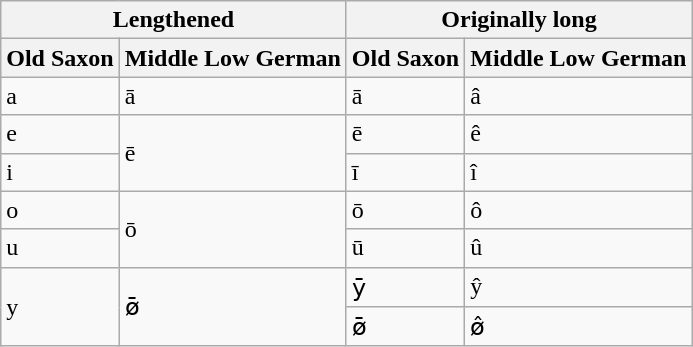<table class="wikitable">
<tr>
<th colspan="2">Lengthened</th>
<th colspan="2">Originally long</th>
</tr>
<tr>
<th>Old Saxon</th>
<th>Middle Low German</th>
<th>Old Saxon</th>
<th>Middle Low German</th>
</tr>
<tr>
<td>a</td>
<td>ā</td>
<td>ā</td>
<td>â</td>
</tr>
<tr>
<td>e</td>
<td rowspan="2">ē</td>
<td>ē</td>
<td>ê</td>
</tr>
<tr>
<td>i</td>
<td>ī</td>
<td>î</td>
</tr>
<tr>
<td>o</td>
<td rowspan="2">ō</td>
<td>ō</td>
<td>ô</td>
</tr>
<tr>
<td>u</td>
<td>ū</td>
<td>û</td>
</tr>
<tr>
<td rowspan="2">y</td>
<td rowspan="2">ø̄</td>
<td>ȳ</td>
<td>ŷ</td>
</tr>
<tr>
<td>ø̄</td>
<td>ø̂</td>
</tr>
</table>
